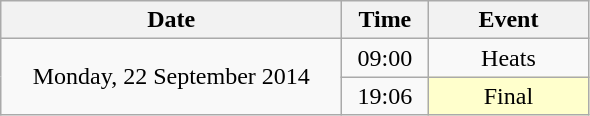<table class = "wikitable" style="text-align:center;">
<tr>
<th width=220>Date</th>
<th width=50>Time</th>
<th width=100>Event</th>
</tr>
<tr>
<td rowspan=2>Monday, 22 September 2014</td>
<td>09:00</td>
<td>Heats</td>
</tr>
<tr>
<td>19:06</td>
<td bgcolor=ffffcc>Final</td>
</tr>
</table>
